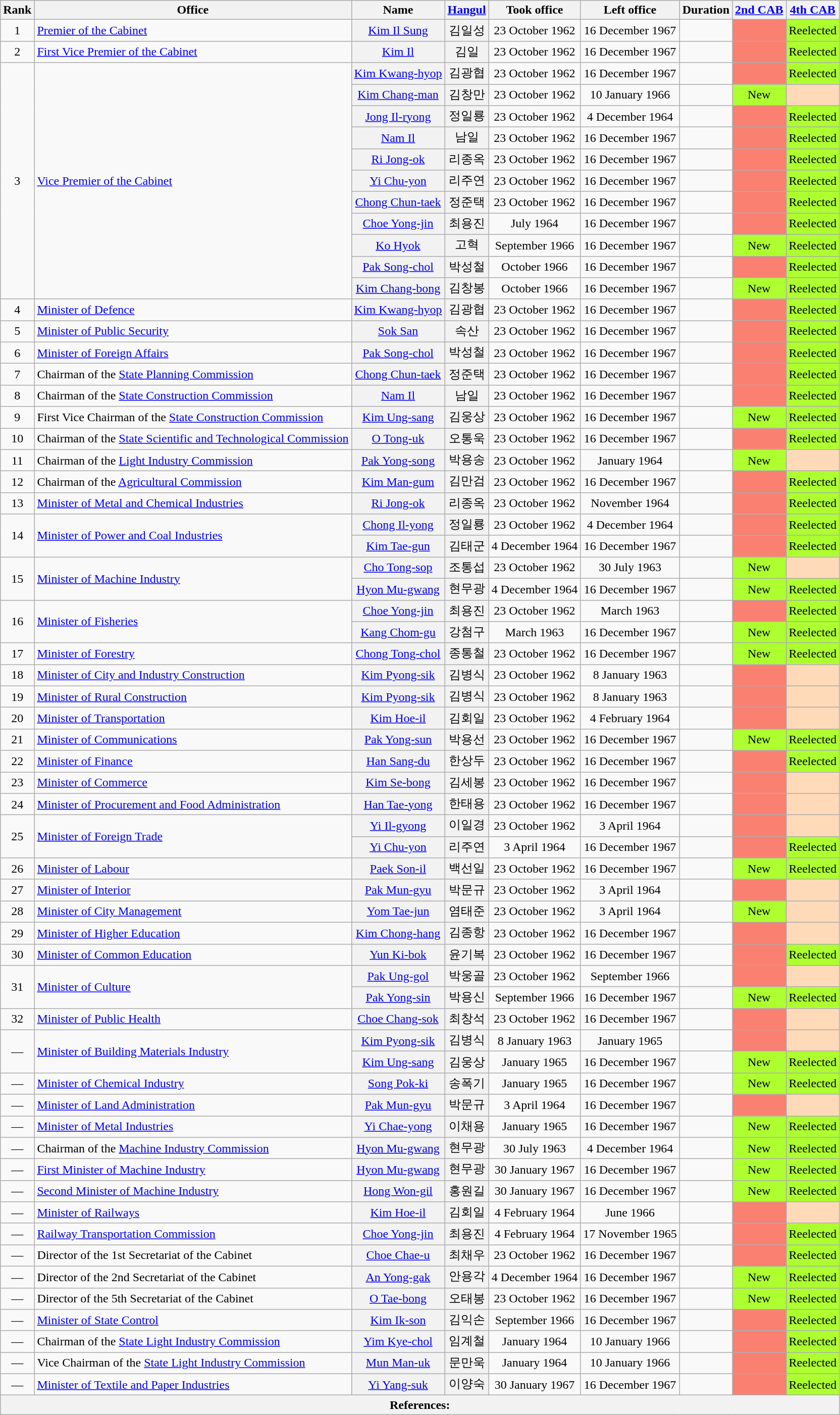<table class="wikitable sortable">
<tr>
<th>Rank</th>
<th>Office</th>
<th>Name</th>
<th class="unsortable"><a href='#'>Hangul</a></th>
<th>Took office</th>
<th>Left office</th>
<th>Duration</th>
<th><a href='#'>2nd CAB</a></th>
<th><a href='#'>4th CAB</a></th>
</tr>
<tr>
<td align="center">1</td>
<td><a href='#'>Premier of the Cabinet</a></td>
<th align="center" scope="row" style="font-weight:normal;"><a href='#'>Kim Il Sung</a></th>
<th align="center" scope="row" style="font-weight:normal;">김일성</th>
<td align="center">23 October 1962</td>
<td align="center">16 December 1967</td>
<td align="center"></td>
<td style="background: Salmon" align="center"></td>
<td align="center" style="background: GreenYellow">Reelected</td>
</tr>
<tr>
<td align="center">2</td>
<td><a href='#'>First Vice Premier of the Cabinet</a></td>
<th align="center" scope="row" style="font-weight:normal;"><a href='#'>Kim Il</a></th>
<th align="center" scope="row" style="font-weight:normal;">김일</th>
<td align="center">23 October 1962</td>
<td align="center">16 December 1967</td>
<td align="center"></td>
<td style="background: Salmon" align="center"></td>
<td align="center" style="background: GreenYellow">Reelected</td>
</tr>
<tr>
<td rowspan="11" align="center">3</td>
<td rowspan="11"><a href='#'>Vice Premier of the Cabinet</a></td>
<th align="center" scope="row" style="font-weight:normal;"><a href='#'>Kim Kwang-hyop</a></th>
<th align="center" scope="row" style="font-weight:normal;">김광협</th>
<td align="center">23 October 1962</td>
<td align="center">16 December 1967</td>
<td align="center"></td>
<td style="background: Salmon" align="center"></td>
<td align="center" style="background: GreenYellow">Reelected</td>
</tr>
<tr>
<th align="center" scope="row" style="font-weight:normal;"><a href='#'>Kim Chang-man</a></th>
<th align="center" scope="row" style="font-weight:normal;">김창만</th>
<td align="center">23 October 1962</td>
<td align="center">10 January 1966</td>
<td align="center"></td>
<td align="center" style="background: GreenYellow">New</td>
<td style="background: PeachPuff" align="center"></td>
</tr>
<tr>
<th align="center" scope="row" style="font-weight:normal;"><a href='#'>Jong Il-ryong</a></th>
<th align="center" scope="row" style="font-weight:normal;">정일룡</th>
<td align="center">23 October 1962</td>
<td align="center">4 December 1964</td>
<td align="center"></td>
<td style="background: Salmon" align="center"></td>
<td align="center" style="background: GreenYellow">Reelected</td>
</tr>
<tr>
<th align="center" scope="row" style="font-weight:normal;"><a href='#'>Nam Il</a></th>
<th align="center" scope="row" style="font-weight:normal;">남일</th>
<td align="center">23 October 1962</td>
<td align="center">16 December 1967</td>
<td align="center"></td>
<td style="background: Salmon" align="center"></td>
<td align="center" style="background: GreenYellow">Reelected</td>
</tr>
<tr>
<th align="center" scope="row" style="font-weight:normal;"><a href='#'>Ri Jong-ok</a></th>
<th align="center" scope="row" style="font-weight:normal;">리종옥</th>
<td align="center">23 October 1962</td>
<td align="center">16 December 1967</td>
<td align="center"></td>
<td style="background: Salmon" align="center"></td>
<td align="center" style="background: GreenYellow">Reelected</td>
</tr>
<tr>
<th align="center" scope="row" style="font-weight:normal;"><a href='#'>Yi Chu-yon</a></th>
<th align="center" scope="row" style="font-weight:normal;">리주연</th>
<td align="center">23 October 1962</td>
<td align="center">16 December 1967</td>
<td align="center"></td>
<td style="background: Salmon" align="center"></td>
<td align="center" style="background: GreenYellow">Reelected</td>
</tr>
<tr>
<th align="center" scope="row" style="font-weight:normal;"><a href='#'>Chong Chun-taek</a></th>
<th align="center" scope="row" style="font-weight:normal;">정준택</th>
<td align="center">23 October 1962</td>
<td align="center">16 December 1967</td>
<td align="center"></td>
<td style="background: Salmon" align="center"></td>
<td align="center" style="background: GreenYellow">Reelected</td>
</tr>
<tr>
<th align="center" scope="row" style="font-weight:normal;"><a href='#'>Choe Yong-jin</a></th>
<th align="center" scope="row" style="font-weight:normal;">최용진</th>
<td align="center">July 1964</td>
<td align="center">16 December 1967</td>
<td align="center"></td>
<td style="background: Salmon" align="center"></td>
<td align="center" style="background: GreenYellow">Reelected</td>
</tr>
<tr>
<th align="center" scope="row" style="font-weight:normal;"><a href='#'>Ko Hyok</a></th>
<th align="center" scope="row" style="font-weight:normal;">고혁</th>
<td align="center">September 1966</td>
<td align="center">16 December 1967</td>
<td align="center"></td>
<td align="center" style="background: GreenYellow">New</td>
<td align="center" style="background: GreenYellow">Reelected</td>
</tr>
<tr>
<th align="center" scope="row" style="font-weight:normal;"><a href='#'>Pak Song-chol</a></th>
<th align="center" scope="row" style="font-weight:normal;">박성철</th>
<td align="center">October 1966</td>
<td align="center">16 December 1967</td>
<td align="center"></td>
<td style="background: Salmon" align="center"></td>
<td align="center" style="background: GreenYellow">Reelected</td>
</tr>
<tr>
<th align="center" scope="row" style="font-weight:normal;"><a href='#'>Kim Chang-bong</a></th>
<th align="center" scope="row" style="font-weight:normal;">김창봉</th>
<td align="center">October 1966</td>
<td align="center">16 December 1967</td>
<td align="center"></td>
<td align="center" style="background: GreenYellow">New</td>
<td align="center" style="background: GreenYellow">Reelected</td>
</tr>
<tr>
<td align="center">4</td>
<td><a href='#'>Minister of Defence</a></td>
<th align="center" scope="row" style="font-weight:normal;"><a href='#'>Kim Kwang-hyop</a></th>
<th align="center" scope="row" style="font-weight:normal;">김광협</th>
<td align="center">23 October 1962</td>
<td align="center">16 December 1967</td>
<td align="center"></td>
<td style="background: Salmon" align="center"></td>
<td align="center" style="background: GreenYellow">Reelected</td>
</tr>
<tr>
<td align="center">5</td>
<td><a href='#'>Minister of Public Security</a></td>
<th align="center" scope="row" style="font-weight:normal;"><a href='#'>Sok San</a></th>
<th align="center" scope="row" style="font-weight:normal;">속산</th>
<td align="center">23 October 1962</td>
<td align="center">16 December 1967</td>
<td align="center"></td>
<td style="background: Salmon" align="center"></td>
<td align="center" style="background: GreenYellow">Reelected</td>
</tr>
<tr>
<td align="center">6</td>
<td><a href='#'>Minister of Foreign Affairs</a></td>
<th align="center" scope="row" style="font-weight:normal;"><a href='#'>Pak Song-chol</a></th>
<th align="center" scope="row" style="font-weight:normal;">박성철</th>
<td align="center">23 October 1962</td>
<td align="center">16 December 1967</td>
<td align="center"></td>
<td style="background: Salmon" align="center"></td>
<td align="center" style="background: GreenYellow">Reelected</td>
</tr>
<tr>
<td align="center">7</td>
<td>Chairman of the <a href='#'>State Planning Commission</a></td>
<th align="center" scope="row" style="font-weight:normal;"><a href='#'>Chong Chun-taek</a></th>
<th align="center" scope="row" style="font-weight:normal;">정준택</th>
<td align="center">23 October 1962</td>
<td align="center">16 December 1967</td>
<td align="center"></td>
<td style="background: Salmon" align="center"></td>
<td align="center" style="background: GreenYellow">Reelected</td>
</tr>
<tr>
<td align="center">8</td>
<td>Chairman of the <a href='#'>State Construction Commission</a></td>
<th align="center" scope="row" style="font-weight:normal;"><a href='#'>Nam Il</a></th>
<th align="center" scope="row" style="font-weight:normal;">남일</th>
<td align="center">23 October 1962</td>
<td align="center">16 December 1967</td>
<td align="center"></td>
<td style="background: Salmon" align="center"></td>
<td align="center" style="background: GreenYellow">Reelected</td>
</tr>
<tr>
<td align="center">9</td>
<td>First Vice Chairman of the <a href='#'>State Construction Commission</a></td>
<th align="center" scope="row" style="font-weight:normal;"><a href='#'>Kim Ung-sang</a></th>
<th align="center" scope="row" style="font-weight:normal;">김웅상</th>
<td align="center">23 October 1962</td>
<td align="center">16 December 1967</td>
<td align="center"></td>
<td align="center" style="background: GreenYellow">New</td>
<td align="center" style="background: GreenYellow">Reelected</td>
</tr>
<tr>
<td align="center">10</td>
<td>Chairman of the <a href='#'>State Scientific and Technological Commission</a></td>
<th align="center" scope="row" style="font-weight:normal;"><a href='#'>O Tong-uk</a></th>
<th align="center" scope="row" style="font-weight:normal;">오통욱</th>
<td align="center">23 October 1962</td>
<td align="center">16 December 1967</td>
<td align="center"></td>
<td style="background: Salmon" align="center"></td>
<td align="center" style="background: GreenYellow">Reelected</td>
</tr>
<tr>
<td align="center">11</td>
<td>Chairman of the <a href='#'>Light Industry Commission</a></td>
<th align="center" scope="row" style="font-weight:normal;"><a href='#'>Pak Yong-song</a></th>
<th align="center" scope="row" style="font-weight:normal;">박용송</th>
<td align="center">23 October 1962</td>
<td align="center">January 1964</td>
<td align="center"></td>
<td align="center" style="background: GreenYellow">New</td>
<td style="background: PeachPuff" align="center"></td>
</tr>
<tr>
<td align="center">12</td>
<td>Chairman of the <a href='#'>Agricultural Commission</a></td>
<th align="center" scope="row" style="font-weight:normal;"><a href='#'>Kim Man-gum</a></th>
<th align="center" scope="row" style="font-weight:normal;">김만검</th>
<td align="center">23 October 1962</td>
<td align="center">16 December 1967</td>
<td align="center"></td>
<td style="background: Salmon" align="center"></td>
<td align="center" style="background: GreenYellow">Reelected</td>
</tr>
<tr>
<td align="center">13</td>
<td><a href='#'>Minister of Metal and Chemical Industries</a></td>
<th align="center" scope="row" style="font-weight:normal;"><a href='#'>Ri Jong-ok</a></th>
<th align="center" scope="row" style="font-weight:normal;">리종옥</th>
<td align="center">23 October 1962</td>
<td align="center">November 1964</td>
<td align="center"></td>
<td style="background: Salmon" align="center"></td>
<td align="center" style="background: GreenYellow">Reelected</td>
</tr>
<tr>
<td rowspan="2" align="center">14</td>
<td rowspan="2"><a href='#'>Minister of Power and Coal Industries</a></td>
<th align="center" scope="row" style="font-weight:normal;"><a href='#'>Chong Il-yong</a></th>
<th align="center" scope="row" style="font-weight:normal;">정일룡</th>
<td align="center">23 October 1962</td>
<td align="center">4 December 1964</td>
<td align="center"></td>
<td style="background: Salmon" align="center"></td>
<td align="center" style="background: GreenYellow">Reelected</td>
</tr>
<tr>
<th align="center" scope="row" style="font-weight:normal;"><a href='#'>Kim Tae-gun</a></th>
<th align="center" scope="row" style="font-weight:normal;">김태군</th>
<td align="center">4 December 1964</td>
<td align="center">16 December 1967</td>
<td align="center"></td>
<td style="background: Salmon" align="center"></td>
<td align="center" style="background: GreenYellow">Reelected</td>
</tr>
<tr>
<td rowspan="2" align="center">15</td>
<td rowspan="2"><a href='#'>Minister of Machine Industry</a></td>
<th align="center" scope="row" style="font-weight:normal;"><a href='#'>Cho Tong-sop</a></th>
<th align="center" scope="row" style="font-weight:normal;">조통섭</th>
<td align="center">23 October 1962</td>
<td align="center">30 July 1963</td>
<td align="center"></td>
<td align="center" style="background: GreenYellow">New</td>
<td style="background: PeachPuff" align="center"></td>
</tr>
<tr>
<th align="center" scope="row" style="font-weight:normal;"><a href='#'>Hyon Mu-gwang</a></th>
<th align="center" scope="row" style="font-weight:normal;">현무광</th>
<td align="center">4 December 1964</td>
<td align="center">16 December 1967</td>
<td align="center"></td>
<td align="center" style="background: GreenYellow">New</td>
<td align="center" style="background: GreenYellow">Reelected</td>
</tr>
<tr>
<td rowspan="2" align="center">16</td>
<td rowspan="2"><a href='#'>Minister of Fisheries</a></td>
<th align="center" scope="row" style="font-weight:normal;"><a href='#'>Choe Yong-jin</a></th>
<th align="center" scope="row" style="font-weight:normal;">최용진</th>
<td align="center">23 October 1962</td>
<td align="center">March 1963</td>
<td align="center"></td>
<td style="background: Salmon" align="center"></td>
<td align="center" style="background: GreenYellow">Reelected</td>
</tr>
<tr>
<th align="center" scope="row" style="font-weight:normal;"><a href='#'>Kang Chom-gu</a></th>
<th align="center" scope="row" style="font-weight:normal;">강첨구</th>
<td align="center">March 1963</td>
<td align="center">16 December 1967</td>
<td align="center"></td>
<td align="center" style="background: GreenYellow">New</td>
<td align="center" style="background: GreenYellow">Reelected</td>
</tr>
<tr>
<td align="center">17</td>
<td><a href='#'>Minister of Forestry</a></td>
<th align="center" scope="row" style="font-weight:normal;"><a href='#'>Chong Tong-chol</a></th>
<th align="center" scope="row" style="font-weight:normal;">종통철</th>
<td align="center">23 October 1962</td>
<td align="center">16 December 1967</td>
<td align="center"></td>
<td align="center" style="background: GreenYellow">New</td>
<td align="center" style="background: GreenYellow">Reelected</td>
</tr>
<tr>
<td align="center">18</td>
<td><a href='#'>Minister of City and Industry Construction</a></td>
<th align="center" scope="row" style="font-weight:normal;"><a href='#'>Kim Pyong-sik</a></th>
<th align="center" scope="row" style="font-weight:normal;">김병식</th>
<td align="center">23 October 1962</td>
<td align="center">8 January 1963</td>
<td align="center"></td>
<td style="background: Salmon" align="center"></td>
<td style="background: PeachPuff" align="center"></td>
</tr>
<tr>
<td align="center">19</td>
<td><a href='#'>Minister of Rural Construction</a></td>
<th align="center" scope="row" style="font-weight:normal;"><a href='#'>Kim Pyong-sik</a></th>
<th align="center" scope="row" style="font-weight:normal;">김병식</th>
<td align="center">23 October 1962</td>
<td align="center">8 January 1963</td>
<td align="center"></td>
<td style="background: Salmon" align="center"></td>
<td style="background: PeachPuff" align="center"></td>
</tr>
<tr>
<td align="center">20</td>
<td><a href='#'>Minister of Transportation</a></td>
<th align="center" scope="row" style="font-weight:normal;"><a href='#'>Kim Hoe-il</a></th>
<th align="center" scope="row" style="font-weight:normal;">김회일</th>
<td align="center">23 October 1962</td>
<td align="center">4 February 1964</td>
<td align="center"></td>
<td style="background: Salmon" align="center"></td>
<td style="background: PeachPuff" align="center"></td>
</tr>
<tr>
<td align="center">21</td>
<td><a href='#'>Minister of Communications</a></td>
<th align="center" scope="row" style="font-weight:normal;"><a href='#'>Pak Yong-sun</a></th>
<th align="center" scope="row" style="font-weight:normal;">박용선</th>
<td align="center">23 October 1962</td>
<td align="center">16 December 1967</td>
<td align="center"></td>
<td align="center" style="background: GreenYellow">New</td>
<td align="center" style="background: GreenYellow">Reelected</td>
</tr>
<tr>
<td align="center">22</td>
<td><a href='#'>Minister of Finance</a></td>
<th align="center" scope="row" style="font-weight:normal;"><a href='#'>Han Sang-du</a></th>
<th align="center" scope="row" style="font-weight:normal;">한상두</th>
<td align="center">23 October 1962</td>
<td align="center">16 December 1967</td>
<td align="center"></td>
<td style="background: Salmon" align="center"></td>
<td align="center" style="background: GreenYellow">Reelected</td>
</tr>
<tr>
<td align="center">23</td>
<td><a href='#'>Minister of Commerce</a></td>
<th align="center" scope="row" style="font-weight:normal;"><a href='#'>Kim Se-bong</a></th>
<th align="center" scope="row" style="font-weight:normal;">김세봉</th>
<td align="center">23 October 1962</td>
<td align="center">16 December 1967</td>
<td align="center"></td>
<td style="background: Salmon" align="center"></td>
<td style="background: PeachPuff" align="center"></td>
</tr>
<tr>
<td align="center">24</td>
<td><a href='#'>Minister of Procurement and Food Administration</a></td>
<th align="center" scope="row" style="font-weight:normal;"><a href='#'>Han Tae-yong</a></th>
<th align="center" scope="row" style="font-weight:normal;">한태용</th>
<td align="center">23 October 1962</td>
<td align="center">16 December 1967</td>
<td align="center"></td>
<td style="background: Salmon" align="center"></td>
<td style="background: PeachPuff" align="center"></td>
</tr>
<tr>
<td rowspan="2" align="center">25</td>
<td rowspan="2"><a href='#'>Minister of Foreign Trade</a></td>
<th align="center" scope="row" style="font-weight:normal;"><a href='#'>Yi Il-gyong</a></th>
<th align="center" scope="row" style="font-weight:normal;">이일경</th>
<td align="center">23 October 1962</td>
<td align="center">3 April 1964</td>
<td align="center"></td>
<td style="background: Salmon" align="center"></td>
<td style="background: PeachPuff" align="center"></td>
</tr>
<tr>
<th align="center" scope="row" style="font-weight:normal;"><a href='#'>Yi Chu-yon</a></th>
<th align="center" scope="row" style="font-weight:normal;">리주연</th>
<td align="center">3 April 1964</td>
<td align="center">16 December 1967</td>
<td align="center"></td>
<td style="background: Salmon" align="center"></td>
<td align="center" style="background: GreenYellow">Reelected</td>
</tr>
<tr>
<td align="center">26</td>
<td><a href='#'>Minister of Labour</a></td>
<th align="center" scope="row" style="font-weight:normal;"><a href='#'>Paek Son-il</a></th>
<th align="center" scope="row" style="font-weight:normal;">백선일</th>
<td align="center">23 October 1962</td>
<td align="center">16 December 1967</td>
<td align="center"></td>
<td align="center" style="background: GreenYellow">New</td>
<td align="center" style="background: GreenYellow">Reelected</td>
</tr>
<tr>
<td align="center">27</td>
<td><a href='#'>Minister of Interior</a></td>
<th align="center" scope="row" style="font-weight:normal;"><a href='#'>Pak Mun-gyu</a></th>
<th align="center" scope="row" style="font-weight:normal;">박문규</th>
<td align="center">23 October 1962</td>
<td align="center">3 April 1964</td>
<td align="center"></td>
<td style="background: Salmon" align="center"></td>
<td style="background: PeachPuff" align="center"></td>
</tr>
<tr>
<td align="center">28</td>
<td><a href='#'>Minister of City Management</a></td>
<th align="center" scope="row" style="font-weight:normal;"><a href='#'>Yom Tae-jun</a></th>
<th align="center" scope="row" style="font-weight:normal;">염태준</th>
<td align="center">23 October 1962</td>
<td align="center">3 April 1964</td>
<td align="center"></td>
<td align="center" style="background: GreenYellow">New</td>
<td style="background: PeachPuff" align="center"></td>
</tr>
<tr>
<td align="center">29</td>
<td><a href='#'>Minister of Higher Education</a></td>
<th align="center" scope="row" style="font-weight:normal;"><a href='#'>Kim Chong-hang</a></th>
<th align="center" scope="row" style="font-weight:normal;">김종항</th>
<td align="center">23 October 1962</td>
<td align="center">16 December 1967</td>
<td align="center"></td>
<td style="background: Salmon" align="center"></td>
<td style="background: PeachPuff" align="center"></td>
</tr>
<tr>
<td align="center">30</td>
<td><a href='#'>Minister of Common Education</a></td>
<th align="center" scope="row" style="font-weight:normal;"><a href='#'>Yun Ki-bok</a></th>
<th align="center" scope="row" style="font-weight:normal;">윤기복</th>
<td align="center">23 October 1962</td>
<td align="center">16 December 1967</td>
<td align="center"></td>
<td style="background: Salmon" align="center"></td>
<td align="center" style="background: GreenYellow">Reelected</td>
</tr>
<tr>
<td rowspan="2" align="center">31</td>
<td rowspan="2"><a href='#'>Minister of Culture</a></td>
<th align="center" scope="row" style="font-weight:normal;"><a href='#'>Pak Ung-gol</a></th>
<th align="center" scope="row" style="font-weight:normal;">박웅골</th>
<td align="center">23 October 1962</td>
<td align="center">September 1966</td>
<td align="center"></td>
<td style="background: Salmon" align="center"></td>
<td style="background: PeachPuff" align="center"></td>
</tr>
<tr>
<th align="center" scope="row" style="font-weight:normal;"><a href='#'>Pak Yong-sin</a></th>
<th align="center" scope="row" style="font-weight:normal;">박용신</th>
<td align="center">September 1966</td>
<td align="center">16 December 1967</td>
<td align="center"></td>
<td align="center" style="background: GreenYellow">New</td>
<td align="center" style="background: GreenYellow">Reelected</td>
</tr>
<tr>
<td align="center">32</td>
<td><a href='#'>Minister of Public Health</a></td>
<th align="center" scope="row" style="font-weight:normal;"><a href='#'>Choe Chang-sok</a></th>
<th align="center" scope="row" style="font-weight:normal;">최창석</th>
<td align="center">23 October 1962</td>
<td align="center">16 December 1967</td>
<td align="center"></td>
<td style="background: Salmon" align="center"></td>
<td style="background: PeachPuff" align="center"></td>
</tr>
<tr>
<td rowspan="2" align="center">—</td>
<td rowspan="2"><a href='#'>Minister of Building Materials Industry</a></td>
<th align="center" scope="row" style="font-weight:normal;"><a href='#'>Kim Pyong-sik</a></th>
<th align="center" scope="row" style="font-weight:normal;">김병식</th>
<td align="center">8 January 1963</td>
<td align="center">January 1965</td>
<td align="center"></td>
<td style="background: Salmon" align="center"></td>
<td style="background: PeachPuff" align="center"></td>
</tr>
<tr>
<th align="center" scope="row" style="font-weight:normal;"><a href='#'>Kim Ung-sang</a></th>
<th align="center" scope="row" style="font-weight:normal;">김웅상</th>
<td align="center">January 1965</td>
<td align="center">16 December 1967</td>
<td align="center"></td>
<td align="center" style="background: GreenYellow">New</td>
<td align="center" style="background: GreenYellow">Reelected</td>
</tr>
<tr>
<td align="center">—</td>
<td><a href='#'>Minister of Chemical Industry</a></td>
<th align="center" scope="row" style="font-weight:normal;"><a href='#'>Song Pok-ki</a></th>
<th align="center" scope="row" style="font-weight:normal;">송폭기</th>
<td align="center">January 1965</td>
<td align="center">16 December 1967</td>
<td align="center"></td>
<td align="center" style="background: GreenYellow">New</td>
<td align="center" style="background: GreenYellow">Reelected</td>
</tr>
<tr>
<td align="center">—</td>
<td><a href='#'>Minister of Land Administration</a></td>
<th align="center" scope="row" style="font-weight:normal;"><a href='#'>Pak Mun-gyu</a></th>
<th align="center" scope="row" style="font-weight:normal;">박문규</th>
<td align="center">3 April 1964</td>
<td align="center">16 December 1967</td>
<td align="center"></td>
<td style="background: Salmon" align="center"></td>
<td style="background: PeachPuff" align="center"></td>
</tr>
<tr>
<td align="center">—</td>
<td><a href='#'>Minister of Metal Industries</a></td>
<th align="center" scope="row" style="font-weight:normal;"><a href='#'>Yi Chae-yong</a></th>
<th align="center" scope="row" style="font-weight:normal;">이채용</th>
<td align="center">January 1965</td>
<td align="center">16 December 1967</td>
<td align="center"></td>
<td align="center" style="background: GreenYellow">New</td>
<td align="center" style="background: GreenYellow">Reelected</td>
</tr>
<tr>
<td align="center">—</td>
<td>Chairman of the <a href='#'>Machine Industry Commission</a></td>
<th align="center" scope="row" style="font-weight:normal;"><a href='#'>Hyon Mu-gwang</a></th>
<th align="center" scope="row" style="font-weight:normal;">현무광</th>
<td align="center">30 July 1963</td>
<td align="center">4 December 1964</td>
<td align="center"></td>
<td align="center" style="background: GreenYellow">New</td>
<td align="center" style="background: GreenYellow">Reelected</td>
</tr>
<tr>
<td align="center">—</td>
<td><a href='#'>First Minister of Machine Industry</a></td>
<th align="center" scope="row" style="font-weight:normal;"><a href='#'>Hyon Mu-gwang</a></th>
<th align="center" scope="row" style="font-weight:normal;">현무광</th>
<td align="center">30 January 1967</td>
<td align="center">16 December 1967</td>
<td align="center"></td>
<td align="center" style="background: GreenYellow">New</td>
<td align="center" style="background: GreenYellow">Reelected</td>
</tr>
<tr>
<td align="center">—</td>
<td><a href='#'>Second Minister of Machine Industry</a></td>
<th align="center" scope="row" style="font-weight:normal;"><a href='#'>Hong Won-gil</a></th>
<th align="center" scope="row" style="font-weight:normal;">홍원길</th>
<td align="center">30 January 1967</td>
<td align="center">16 December 1967</td>
<td align="center"></td>
<td align="center" style="background: GreenYellow">New</td>
<td align="center" style="background: GreenYellow">Reelected</td>
</tr>
<tr>
<td align="center">—</td>
<td><a href='#'>Minister of Railways</a></td>
<th align="center" scope="row" style="font-weight:normal;"><a href='#'>Kim Hoe-il</a></th>
<th align="center" scope="row" style="font-weight:normal;">김회일</th>
<td align="center">4 February 1964</td>
<td align="center">June 1966</td>
<td align="center"></td>
<td style="background: Salmon" align="center"></td>
<td style="background: PeachPuff" align="center"></td>
</tr>
<tr>
<td align="center">—</td>
<td><a href='#'>Railway Transportation Commission</a></td>
<th align="center" scope="row" style="font-weight:normal;"><a href='#'>Choe Yong-jin</a></th>
<th align="center" scope="row" style="font-weight:normal;">최용진</th>
<td align="center">4 February 1964</td>
<td align="center">17 November 1965</td>
<td align="center"></td>
<td style="background: Salmon" align="center"></td>
<td align="center" style="background: GreenYellow">Reelected</td>
</tr>
<tr>
<td align="center">—</td>
<td>Director of the 1st Secretariat of the Cabinet</td>
<th align="center" scope="row" style="font-weight:normal;"><a href='#'>Choe Chae-u</a></th>
<th align="center" scope="row" style="font-weight:normal;">최채우</th>
<td align="center">23 October 1962</td>
<td align="center">16 December 1967</td>
<td align="center"></td>
<td style="background: Salmon" align="center"></td>
<td align="center" style="background: GreenYellow">Reelected</td>
</tr>
<tr>
<td align="center">—</td>
<td>Director of the 2nd Secretariat of the Cabinet</td>
<th align="center" scope="row" style="font-weight:normal;"><a href='#'>An Yong-gak</a></th>
<th align="center" scope="row" style="font-weight:normal;">안용각</th>
<td align="center">4 December 1964</td>
<td align="center">16 December 1967</td>
<td align="center"></td>
<td align="center" style="background: GreenYellow">New</td>
<td align="center" style="background: GreenYellow">Reelected</td>
</tr>
<tr>
<td align="center">—</td>
<td>Director of the 5th Secretariat of the Cabinet</td>
<th align="center" scope="row" style="font-weight:normal;"><a href='#'>O Tae-bong</a></th>
<th align="center" scope="row" style="font-weight:normal;">오태봉</th>
<td align="center">23 October 1962</td>
<td align="center">16 December 1967</td>
<td align="center"></td>
<td align="center" style="background: GreenYellow">New</td>
<td align="center" style="background: GreenYellow">Reelected</td>
</tr>
<tr>
<td align="center">—</td>
<td><a href='#'>Minister of State Control</a></td>
<th align="center" scope="row" style="font-weight:normal;"><a href='#'>Kim Ik-son</a></th>
<th align="center" scope="row" style="font-weight:normal;">김익손</th>
<td align="center">September 1966</td>
<td align="center">16 December 1967</td>
<td align="center"></td>
<td style="background: Salmon" align="center"></td>
<td align="center" style="background: GreenYellow">Reelected</td>
</tr>
<tr>
<td align="center">—</td>
<td>Chairman of the <a href='#'>State Light Industry Commission</a></td>
<th align="center" scope="row" style="font-weight:normal;"><a href='#'>Yim Kye-chol</a></th>
<th align="center" scope="row" style="font-weight:normal;">임계철</th>
<td align="center">January 1964</td>
<td align="center">10 January 1966</td>
<td align="center"></td>
<td style="background: Salmon" align="center"></td>
<td align="center" style="background: GreenYellow">Reelected</td>
</tr>
<tr>
<td align="center">—</td>
<td>Vice Chairman of the <a href='#'>State Light Industry Commission</a></td>
<th align="center" scope="row" style="font-weight:normal;"><a href='#'>Mun Man-uk</a></th>
<th align="center" scope="row" style="font-weight:normal;">문만욱</th>
<td align="center">January 1964</td>
<td align="center">10 January 1966</td>
<td align="center"></td>
<td style="background: Salmon" align="center"></td>
<td align="center" style="background: GreenYellow">Reelected</td>
</tr>
<tr>
<td align="center">—</td>
<td><a href='#'>Minister of Textile and Paper Industries</a></td>
<th align="center" scope="row" style="font-weight:normal;"><a href='#'>Yi Yang-suk</a></th>
<th align="center" scope="row" style="font-weight:normal;">이양숙</th>
<td align="center">30 January 1967</td>
<td align="center">16 December 1967</td>
<td align="center"></td>
<td style="background: Salmon" align="center"></td>
<td align="center" style="background: GreenYellow">Reelected</td>
</tr>
<tr>
<th colspan="9" unsortable><strong>References:</strong><br></th>
</tr>
</table>
